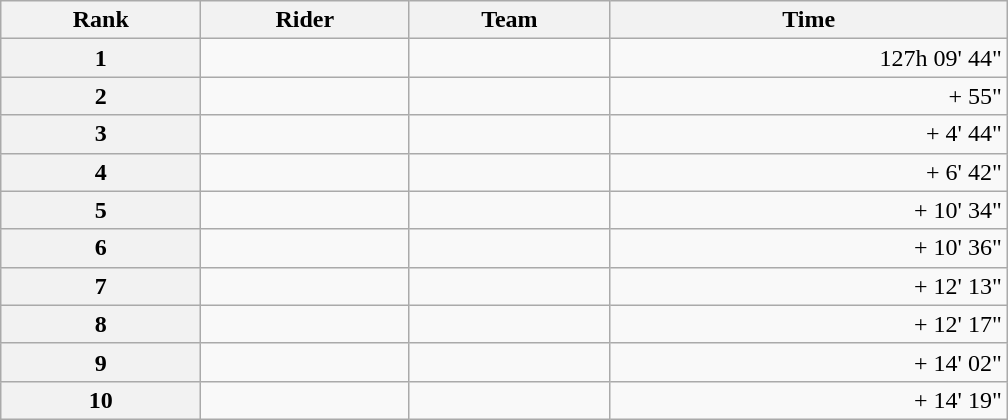<table class="wikitable" style="width:42em;margin-bottom:0;">
<tr>
<th scope="col">Rank</th>
<th scope="col">Rider</th>
<th scope="col">Team</th>
<th scope="col">Time</th>
</tr>
<tr>
<th scope="row">1</th>
<td></td>
<td></td>
<td style="text-align:right;">127h 09' 44"</td>
</tr>
<tr>
<th scope="row">2</th>
<td></td>
<td></td>
<td style="text-align:right;">+ 55"</td>
</tr>
<tr>
<th scope="row">3</th>
<td></td>
<td></td>
<td style="text-align:right;">+ 4' 44"</td>
</tr>
<tr>
<th scope="row">4</th>
<td></td>
<td></td>
<td style="text-align:right;">+ 6' 42"</td>
</tr>
<tr>
<th scope="row">5</th>
<td></td>
<td></td>
<td style="text-align:right;">+ 10' 34"</td>
</tr>
<tr>
<th scope="row">6</th>
<td></td>
<td></td>
<td style="text-align:right;">+ 10' 36"</td>
</tr>
<tr>
<th scope="row">7</th>
<td></td>
<td></td>
<td style="text-align:right;">+ 12' 13"</td>
</tr>
<tr>
<th scope="row">8</th>
<td></td>
<td></td>
<td style="text-align:right;">+ 12' 17"</td>
</tr>
<tr>
<th scope="row">9</th>
<td></td>
<td></td>
<td style="text-align:right;">+ 14' 02"</td>
</tr>
<tr>
<th scope="row">10</th>
<td></td>
<td></td>
<td style="text-align:right;">+ 14' 19"</td>
</tr>
</table>
